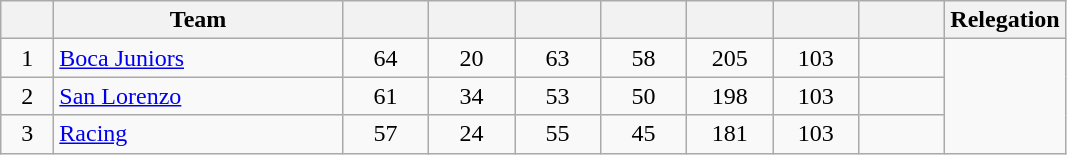<table class="wikitable" style="text-align: center;">
<tr>
<th width=28><br></th>
<th width=185>Team</th>
<th width=50></th>
<th width=50></th>
<th width=50></th>
<th width=50></th>
<th width=50></th>
<th width=50></th>
<th width=50><br></th>
<th>Relegation</th>
</tr>
<tr>
<td>1</td>
<td align="left"><a href='#'>Boca Juniors</a></td>
<td>64</td>
<td>20</td>
<td>63</td>
<td>58</td>
<td>205</td>
<td>103</td>
<td><strong></strong></td>
<td rowspan=24></td>
</tr>
<tr>
<td>2</td>
<td align="left"><a href='#'>San Lorenzo</a></td>
<td>61</td>
<td>34</td>
<td>53</td>
<td>50</td>
<td>198</td>
<td>103</td>
<td><strong></strong></td>
</tr>
<tr>
<td>3</td>
<td align="left"><a href='#'>Racing</a></td>
<td>57</td>
<td>24</td>
<td>55</td>
<td>45</td>
<td>181</td>
<td>103</td>
<td><strong></strong></td>
</tr>
</table>
